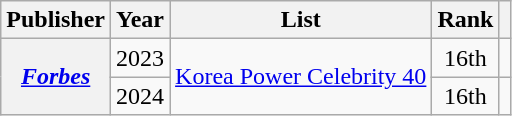<table class="wikitable plainrowheaders sortable" style="text-align:center">
<tr>
<th scope="col">Publisher</th>
<th scope="col">Year</th>
<th scope="col">List</th>
<th scope="col">Rank</th>
<th scope="col" class="unsortable"></th>
</tr>
<tr>
<th rowspan="2" scope="row"><em><a href='#'>Forbes</a></em></th>
<td>2023</td>
<td rowspan="2" style="text-align:left"><a href='#'>Korea Power Celebrity 40</a></td>
<td>16th</td>
<td></td>
</tr>
<tr>
<td>2024</td>
<td>16th</td>
<td></td>
</tr>
</table>
